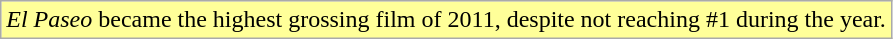<table class="wikitable">
<tr>
<td style="background-color:#FFFF99"><em>El Paseo</em> became the highest grossing film of 2011, despite not reaching #1 during the year.</td>
</tr>
</table>
